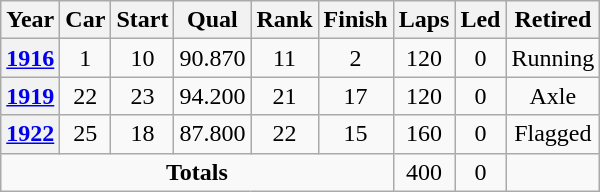<table class="wikitable" style="text-align:center">
<tr>
<th>Year</th>
<th>Car</th>
<th>Start</th>
<th>Qual</th>
<th>Rank</th>
<th>Finish</th>
<th>Laps</th>
<th>Led</th>
<th>Retired</th>
</tr>
<tr>
<th><a href='#'>1916</a></th>
<td>1</td>
<td>10</td>
<td>90.870</td>
<td>11</td>
<td>2</td>
<td>120</td>
<td>0</td>
<td>Running</td>
</tr>
<tr>
<th><a href='#'>1919</a></th>
<td>22</td>
<td>23</td>
<td>94.200</td>
<td>21</td>
<td>17</td>
<td>120</td>
<td>0</td>
<td>Axle</td>
</tr>
<tr>
<th><a href='#'>1922</a></th>
<td>25</td>
<td>18</td>
<td>87.800</td>
<td>22</td>
<td>15</td>
<td>160</td>
<td>0</td>
<td>Flagged</td>
</tr>
<tr>
<td colspan=6><strong>Totals</strong></td>
<td>400</td>
<td>0</td>
<td></td>
</tr>
</table>
